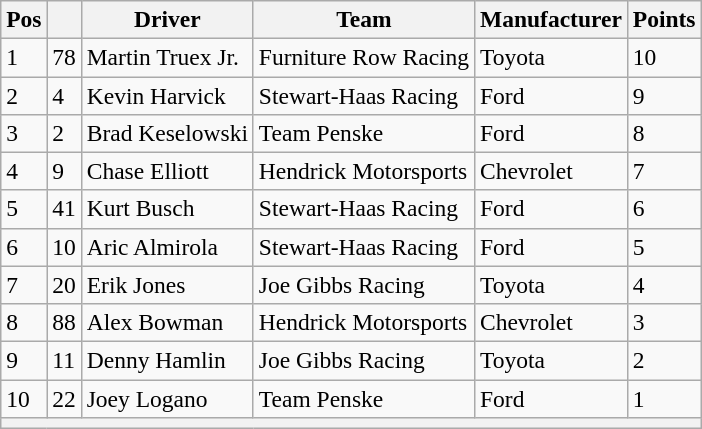<table class="wikitable" style="font-size:98%">
<tr>
<th>Pos</th>
<th></th>
<th>Driver</th>
<th>Team</th>
<th>Manufacturer</th>
<th>Points</th>
</tr>
<tr>
<td>1</td>
<td>78</td>
<td>Martin Truex Jr.</td>
<td>Furniture Row Racing</td>
<td>Toyota</td>
<td>10</td>
</tr>
<tr>
<td>2</td>
<td>4</td>
<td>Kevin Harvick</td>
<td>Stewart-Haas Racing</td>
<td>Ford</td>
<td>9</td>
</tr>
<tr>
<td>3</td>
<td>2</td>
<td>Brad Keselowski</td>
<td>Team Penske</td>
<td>Ford</td>
<td>8</td>
</tr>
<tr>
<td>4</td>
<td>9</td>
<td>Chase Elliott</td>
<td>Hendrick Motorsports</td>
<td>Chevrolet</td>
<td>7</td>
</tr>
<tr>
<td>5</td>
<td>41</td>
<td>Kurt Busch</td>
<td>Stewart-Haas Racing</td>
<td>Ford</td>
<td>6</td>
</tr>
<tr>
<td>6</td>
<td>10</td>
<td>Aric Almirola</td>
<td>Stewart-Haas Racing</td>
<td>Ford</td>
<td>5</td>
</tr>
<tr>
<td>7</td>
<td>20</td>
<td>Erik Jones</td>
<td>Joe Gibbs Racing</td>
<td>Toyota</td>
<td>4</td>
</tr>
<tr>
<td>8</td>
<td>88</td>
<td>Alex Bowman</td>
<td>Hendrick Motorsports</td>
<td>Chevrolet</td>
<td>3</td>
</tr>
<tr>
<td>9</td>
<td>11</td>
<td>Denny Hamlin</td>
<td>Joe Gibbs Racing</td>
<td>Toyota</td>
<td>2</td>
</tr>
<tr>
<td>10</td>
<td>22</td>
<td>Joey Logano</td>
<td>Team Penske</td>
<td>Ford</td>
<td>1</td>
</tr>
<tr>
<th colspan="6"></th>
</tr>
</table>
